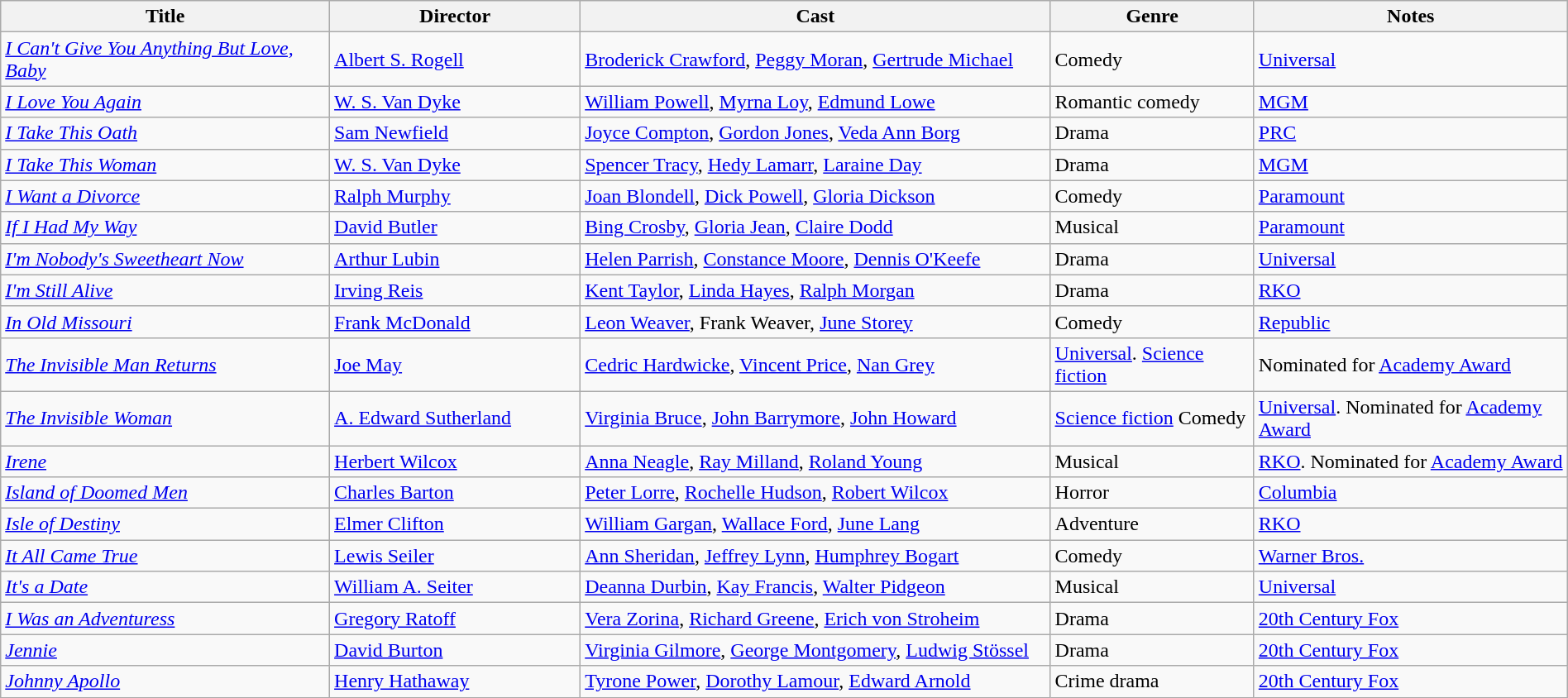<table class="wikitable" style="width:100%;">
<tr>
<th style="width:21%;">Title</th>
<th style="width:16%;">Director</th>
<th style="width:30%;">Cast</th>
<th style="width:13%;">Genre</th>
<th style="width:20%;">Notes</th>
</tr>
<tr>
<td><em><a href='#'>I Can't Give You Anything But Love, Baby</a></em></td>
<td><a href='#'>Albert S. Rogell</a></td>
<td><a href='#'>Broderick Crawford</a>, <a href='#'>Peggy Moran</a>, <a href='#'>Gertrude Michael</a></td>
<td>Comedy</td>
<td><a href='#'>Universal</a></td>
</tr>
<tr>
<td><em><a href='#'>I Love You Again</a></em></td>
<td><a href='#'>W. S. Van Dyke</a></td>
<td><a href='#'>William Powell</a>, <a href='#'>Myrna Loy</a>, <a href='#'>Edmund Lowe</a></td>
<td>Romantic comedy</td>
<td><a href='#'>MGM</a></td>
</tr>
<tr>
<td><em><a href='#'>I Take This Oath</a></em></td>
<td><a href='#'>Sam Newfield</a></td>
<td><a href='#'>Joyce Compton</a>, <a href='#'>Gordon Jones</a>, <a href='#'>Veda Ann Borg</a></td>
<td>Drama</td>
<td><a href='#'>PRC</a></td>
</tr>
<tr>
<td><em><a href='#'>I Take This Woman</a></em></td>
<td><a href='#'>W. S. Van Dyke</a></td>
<td><a href='#'>Spencer Tracy</a>, <a href='#'>Hedy Lamarr</a>, <a href='#'>Laraine Day</a></td>
<td>Drama</td>
<td><a href='#'>MGM</a></td>
</tr>
<tr>
<td><em><a href='#'>I Want a Divorce</a></em></td>
<td><a href='#'>Ralph Murphy</a></td>
<td><a href='#'>Joan Blondell</a>, <a href='#'>Dick Powell</a>, <a href='#'>Gloria Dickson</a></td>
<td>Comedy</td>
<td><a href='#'>Paramount</a></td>
</tr>
<tr>
<td><em><a href='#'>If I Had My Way</a></em></td>
<td><a href='#'>David Butler</a></td>
<td><a href='#'>Bing Crosby</a>, <a href='#'>Gloria Jean</a>, <a href='#'>Claire Dodd</a></td>
<td>Musical</td>
<td><a href='#'>Paramount</a></td>
</tr>
<tr>
<td><em><a href='#'>I'm Nobody's Sweetheart Now</a></em></td>
<td><a href='#'>Arthur Lubin</a></td>
<td><a href='#'>Helen Parrish</a>, <a href='#'>Constance Moore</a>, <a href='#'>Dennis O'Keefe</a></td>
<td>Drama</td>
<td><a href='#'>Universal</a></td>
</tr>
<tr>
<td><em><a href='#'>I'm Still Alive</a></em></td>
<td><a href='#'>Irving Reis</a></td>
<td><a href='#'>Kent Taylor</a>, <a href='#'>Linda Hayes</a>, <a href='#'>Ralph Morgan</a></td>
<td>Drama</td>
<td><a href='#'>RKO</a></td>
</tr>
<tr>
<td><em><a href='#'>In Old Missouri</a></em></td>
<td><a href='#'>Frank McDonald</a></td>
<td><a href='#'>Leon Weaver</a>, Frank Weaver, <a href='#'>June Storey</a></td>
<td>Comedy</td>
<td><a href='#'>Republic</a></td>
</tr>
<tr>
<td><em><a href='#'>The Invisible Man Returns</a></em></td>
<td><a href='#'>Joe May</a></td>
<td><a href='#'>Cedric Hardwicke</a>, <a href='#'>Vincent Price</a>, <a href='#'>Nan Grey</a></td>
<td><a href='#'>Universal</a>. <a href='#'>Science fiction</a></td>
<td>Nominated for <a href='#'>Academy Award</a></td>
</tr>
<tr>
<td><em><a href='#'>The Invisible Woman</a></em></td>
<td><a href='#'>A. Edward Sutherland</a></td>
<td><a href='#'>Virginia Bruce</a>, <a href='#'>John Barrymore</a>, <a href='#'>John Howard</a></td>
<td><a href='#'>Science fiction</a> Comedy</td>
<td><a href='#'>Universal</a>. Nominated for <a href='#'>Academy Award</a></td>
</tr>
<tr>
<td><em><a href='#'>Irene</a></em></td>
<td><a href='#'>Herbert Wilcox</a></td>
<td><a href='#'>Anna Neagle</a>, <a href='#'>Ray Milland</a>, <a href='#'>Roland Young</a></td>
<td>Musical</td>
<td><a href='#'>RKO</a>. Nominated for <a href='#'>Academy Award</a></td>
</tr>
<tr>
<td><em><a href='#'>Island of Doomed Men</a></em></td>
<td><a href='#'>Charles Barton</a></td>
<td><a href='#'>Peter Lorre</a>, <a href='#'>Rochelle Hudson</a>, <a href='#'>Robert Wilcox</a></td>
<td>Horror</td>
<td><a href='#'>Columbia</a></td>
</tr>
<tr>
<td><em><a href='#'>Isle of Destiny</a></em></td>
<td><a href='#'>Elmer Clifton</a></td>
<td><a href='#'>William Gargan</a>, <a href='#'>Wallace Ford</a>, <a href='#'>June Lang</a></td>
<td>Adventure</td>
<td><a href='#'>RKO</a></td>
</tr>
<tr>
<td><em><a href='#'>It All Came True</a></em></td>
<td><a href='#'>Lewis Seiler</a></td>
<td><a href='#'>Ann Sheridan</a>, <a href='#'>Jeffrey Lynn</a>, <a href='#'>Humphrey Bogart</a></td>
<td>Comedy</td>
<td><a href='#'>Warner Bros.</a></td>
</tr>
<tr>
<td><em><a href='#'>It's a Date</a></em></td>
<td><a href='#'>William A. Seiter</a></td>
<td><a href='#'>Deanna Durbin</a>, <a href='#'>Kay Francis</a>, <a href='#'>Walter Pidgeon</a></td>
<td>Musical</td>
<td><a href='#'>Universal</a></td>
</tr>
<tr>
<td><em><a href='#'>I Was an Adventuress</a></em></td>
<td><a href='#'>Gregory Ratoff</a></td>
<td><a href='#'>Vera Zorina</a>, <a href='#'>Richard Greene</a>, <a href='#'>Erich von Stroheim</a></td>
<td>Drama</td>
<td><a href='#'>20th Century Fox</a></td>
</tr>
<tr>
<td><em><a href='#'>Jennie</a></em></td>
<td><a href='#'>David Burton</a></td>
<td><a href='#'>Virginia Gilmore</a>, <a href='#'>George Montgomery</a>, <a href='#'>Ludwig Stössel</a></td>
<td>Drama</td>
<td><a href='#'>20th Century Fox</a></td>
</tr>
<tr>
<td><em><a href='#'>Johnny Apollo</a></em></td>
<td><a href='#'>Henry Hathaway</a></td>
<td><a href='#'>Tyrone Power</a>, <a href='#'>Dorothy Lamour</a>, <a href='#'>Edward Arnold</a></td>
<td>Crime drama</td>
<td><a href='#'>20th Century Fox</a></td>
</tr>
</table>
